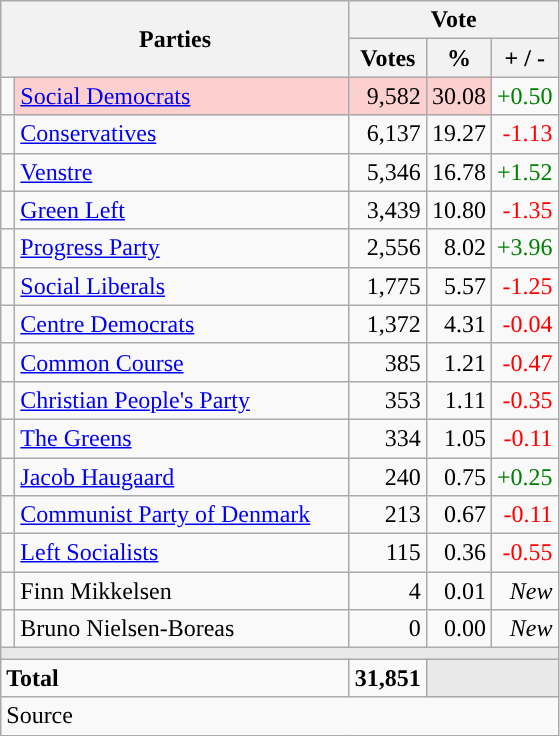<table class="wikitable" style="text-align:right;">
<tr>
<th style="text-align:centre;" rowspan="2" colspan="2" width="225">Parties</th>
<th colspan="3">Vote</th>
</tr>
<tr>
<th width="15">Votes</th>
<th width="15">%</th>
<th width="15">+ / -</th>
</tr>
<tr>
<td width="2" style="color:inherit;background:"></td>
<td bgcolor=#fbd0ce  align="left"><a href='#'>Social Democrats</a></td>
<td bgcolor=#fbd0ce>9,582</td>
<td bgcolor=#fbd0ce>30.08</td>
<td style=color:green;>+0.50</td>
</tr>
<tr>
<td width="2" style="color:inherit;background:"></td>
<td align="left"><a href='#'>Conservatives</a></td>
<td>6,137</td>
<td>19.27</td>
<td style=color:red;>-1.13</td>
</tr>
<tr>
<td width="2" style="color:inherit;background:"></td>
<td align="left"><a href='#'>Venstre</a></td>
<td>5,346</td>
<td>16.78</td>
<td style=color:green;>+1.52</td>
</tr>
<tr>
<td width="2" style="color:inherit;background:"></td>
<td align="left"><a href='#'>Green Left</a></td>
<td>3,439</td>
<td>10.80</td>
<td style=color:red;>-1.35</td>
</tr>
<tr>
<td width="2" style="color:inherit;background:"></td>
<td align="left"><a href='#'>Progress Party</a></td>
<td>2,556</td>
<td>8.02</td>
<td style=color:green;>+3.96</td>
</tr>
<tr>
<td width="2" style="color:inherit;background:"></td>
<td align="left"><a href='#'>Social Liberals</a></td>
<td>1,775</td>
<td>5.57</td>
<td style=color:red;>-1.25</td>
</tr>
<tr>
<td width="2" style="color:inherit;background:"></td>
<td align="left"><a href='#'>Centre Democrats</a></td>
<td>1,372</td>
<td>4.31</td>
<td style=color:red;>-0.04</td>
</tr>
<tr>
<td width="2" style="color:inherit;background:"></td>
<td align="left"><a href='#'>Common Course</a></td>
<td>385</td>
<td>1.21</td>
<td style=color:red;>-0.47</td>
</tr>
<tr>
<td width="2" style="color:inherit;background:"></td>
<td align="left"><a href='#'>Christian People's Party</a></td>
<td>353</td>
<td>1.11</td>
<td style=color:red;>-0.35</td>
</tr>
<tr>
<td width="2" style="color:inherit;background:"></td>
<td align="left"><a href='#'>The Greens</a></td>
<td>334</td>
<td>1.05</td>
<td style=color:red;>-0.11</td>
</tr>
<tr>
<td width="2" style="color:inherit;background:"></td>
<td align="left"><a href='#'>Jacob Haugaard</a></td>
<td>240</td>
<td>0.75</td>
<td style=color:green;>+0.25</td>
</tr>
<tr>
<td width="2" style="color:inherit;background:"></td>
<td align="left"><a href='#'>Communist Party of Denmark</a></td>
<td>213</td>
<td>0.67</td>
<td style=color:red;>-0.11</td>
</tr>
<tr>
<td width="2" style="color:inherit;background:"></td>
<td align="left"><a href='#'>Left Socialists</a></td>
<td>115</td>
<td>0.36</td>
<td style=color:red;>-0.55</td>
</tr>
<tr>
<td width="2" style="color:inherit;background:"></td>
<td align="left">Finn Mikkelsen</td>
<td>4</td>
<td>0.01</td>
<td><em>New</em></td>
</tr>
<tr>
<td width="2" style="color:inherit;background:"></td>
<td align="left">Bruno Nielsen-Boreas</td>
<td>0</td>
<td>0.00</td>
<td><em>New</em></td>
</tr>
<tr>
<td colspan="7" bgcolor="#E9E9E9"></td>
</tr>
<tr>
<td align="left" colspan="2"><strong>Total</strong></td>
<td><strong>31,851</strong></td>
<td bgcolor="#E9E9E9" colspan="2"></td>
</tr>
<tr>
<td align="left" colspan="6">Source</td>
</tr>
</table>
